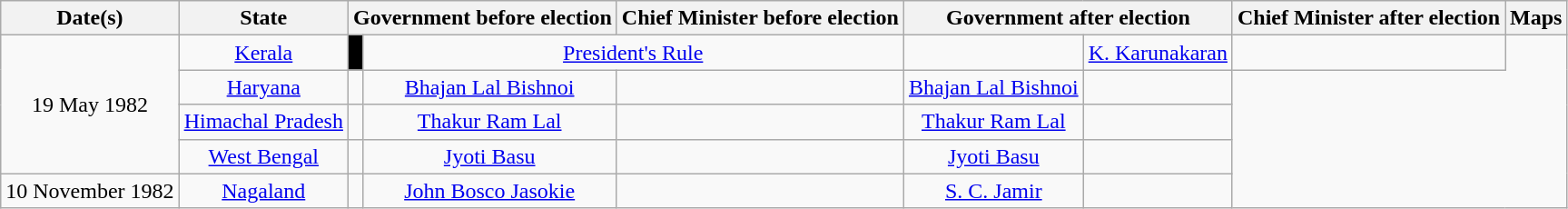<table class="wikitable sortable" style="text-align:center;">
<tr>
<th>Date(s)</th>
<th>State</th>
<th colspan="2">Government before election</th>
<th>Chief Minister before election</th>
<th colspan="2">Government after election</th>
<th>Chief Minister after election</th>
<th>Maps</th>
</tr>
<tr>
<td rowspan="4">19 May 1982</td>
<td><a href='#'>Kerala</a></td>
<td bgcolor="#000000"></td>
<td colspan="2" align="center"><a href='#'>President's Rule</a></td>
<td></td>
<td><a href='#'>K. Karunakaran</a></td>
<td></td>
</tr>
<tr>
<td><a href='#'>Haryana</a></td>
<td></td>
<td><a href='#'>Bhajan Lal Bishnoi</a></td>
<td></td>
<td><a href='#'>Bhajan Lal Bishnoi</a></td>
<td></td>
</tr>
<tr>
<td><a href='#'>Himachal Pradesh</a></td>
<td></td>
<td><a href='#'>Thakur Ram Lal</a></td>
<td></td>
<td><a href='#'>Thakur Ram Lal</a></td>
<td></td>
</tr>
<tr>
<td><a href='#'>West Bengal</a></td>
<td></td>
<td><a href='#'>Jyoti Basu</a></td>
<td></td>
<td><a href='#'>Jyoti Basu</a></td>
<td></td>
</tr>
<tr>
<td>10 November 1982</td>
<td><a href='#'>Nagaland</a></td>
<td></td>
<td><a href='#'>John Bosco Jasokie</a></td>
<td></td>
<td><a href='#'>S. C. Jamir</a></td>
<td></td>
</tr>
</table>
